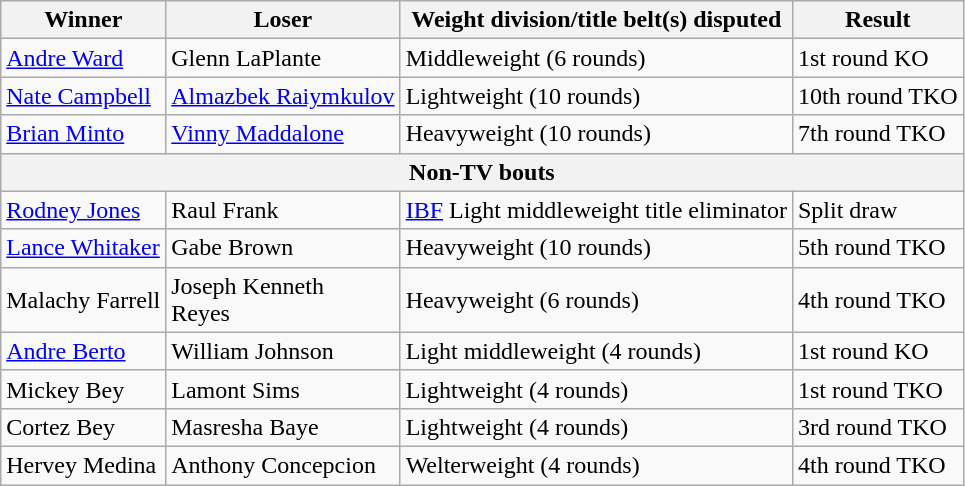<table class=wikitable>
<tr>
<th>Winner</th>
<th>Loser</th>
<th>Weight division/title belt(s) disputed</th>
<th>Result</th>
</tr>
<tr>
<td> <a href='#'>Andre Ward</a></td>
<td> Glenn LaPlante</td>
<td>Middleweight (6 rounds)</td>
<td>1st round KO</td>
</tr>
<tr>
<td> <a href='#'>Nate Campbell</a></td>
<td> <a href='#'>Almazbek Raiymkulov</a></td>
<td>Lightweight (10 rounds)</td>
<td>10th round TKO</td>
</tr>
<tr>
<td> <a href='#'>Brian Minto</a></td>
<td> <a href='#'>Vinny Maddalone</a></td>
<td>Heavyweight (10 rounds)</td>
<td>7th round TKO</td>
</tr>
<tr>
<th colspan=4>Non-TV bouts</th>
</tr>
<tr>
<td> <a href='#'>Rodney Jones</a></td>
<td> Raul Frank</td>
<td><a href='#'>IBF</a> Light middleweight title eliminator</td>
<td>Split draw</td>
</tr>
<tr>
<td> <a href='#'>Lance Whitaker</a></td>
<td> Gabe Brown</td>
<td>Heavyweight (10 rounds)</td>
<td>5th round TKO</td>
</tr>
<tr>
<td> Malachy Farrell</td>
<td> Joseph Kenneth<br>Reyes</td>
<td>Heavyweight (6 rounds)</td>
<td>4th round TKO</td>
</tr>
<tr>
<td> <a href='#'>Andre Berto</a></td>
<td> William Johnson</td>
<td>Light middleweight (4 rounds)</td>
<td>1st round KO</td>
</tr>
<tr>
<td> Mickey Bey</td>
<td> Lamont Sims</td>
<td>Lightweight (4 rounds)</td>
<td>1st round TKO</td>
</tr>
<tr>
<td> Cortez Bey</td>
<td> Masresha Baye</td>
<td>Lightweight (4 rounds)</td>
<td>3rd round TKO</td>
</tr>
<tr>
<td> Hervey Medina</td>
<td> Anthony Concepcion</td>
<td>Welterweight (4 rounds)</td>
<td>4th round TKO</td>
</tr>
</table>
